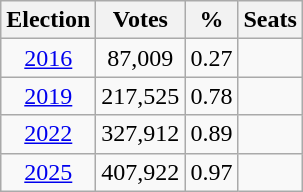<table class="wikitable" style="text-align:center">
<tr>
<th>Election</th>
<th>Votes</th>
<th>%</th>
<th>Seats</th>
</tr>
<tr>
<td><a href='#'>2016</a></td>
<td>87,009</td>
<td>0.27</td>
<td></td>
</tr>
<tr>
<td><a href='#'>2019</a></td>
<td>217,525</td>
<td>0.78</td>
<td></td>
</tr>
<tr>
<td><a href='#'>2022</a></td>
<td>327,912</td>
<td>0.89</td>
<td></td>
</tr>
<tr>
<td><a href='#'>2025</a></td>
<td>407,922</td>
<td>0.97</td>
<td></td>
</tr>
</table>
